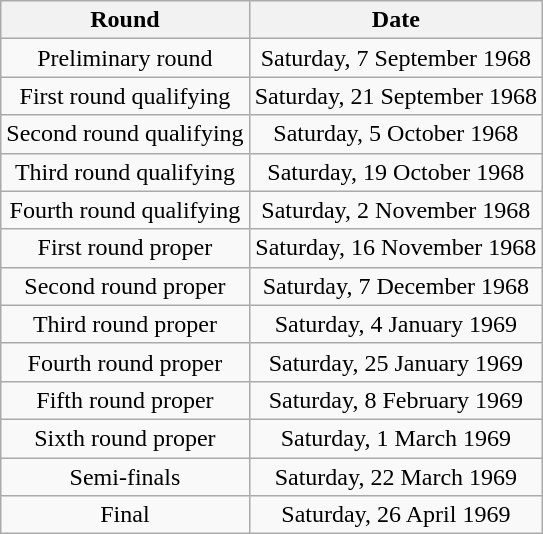<table class="wikitable" style="text-align: center">
<tr>
<th>Round</th>
<th>Date</th>
</tr>
<tr>
<td>Preliminary round</td>
<td>Saturday, 7 September 1968</td>
</tr>
<tr>
<td>First round qualifying</td>
<td>Saturday, 21 September 1968</td>
</tr>
<tr>
<td>Second round qualifying</td>
<td>Saturday, 5 October 1968</td>
</tr>
<tr>
<td>Third round qualifying</td>
<td>Saturday, 19 October 1968</td>
</tr>
<tr>
<td>Fourth round qualifying</td>
<td>Saturday, 2 November 1968</td>
</tr>
<tr>
<td>First round proper</td>
<td>Saturday, 16 November 1968</td>
</tr>
<tr>
<td>Second round proper</td>
<td>Saturday, 7 December 1968</td>
</tr>
<tr>
<td>Third round proper</td>
<td>Saturday, 4 January 1969</td>
</tr>
<tr>
<td>Fourth round proper</td>
<td>Saturday, 25 January 1969</td>
</tr>
<tr>
<td>Fifth round proper</td>
<td>Saturday, 8 February 1969</td>
</tr>
<tr>
<td>Sixth round proper</td>
<td>Saturday, 1 March 1969</td>
</tr>
<tr>
<td>Semi-finals</td>
<td>Saturday, 22 March 1969</td>
</tr>
<tr>
<td>Final</td>
<td>Saturday, 26 April 1969</td>
</tr>
</table>
